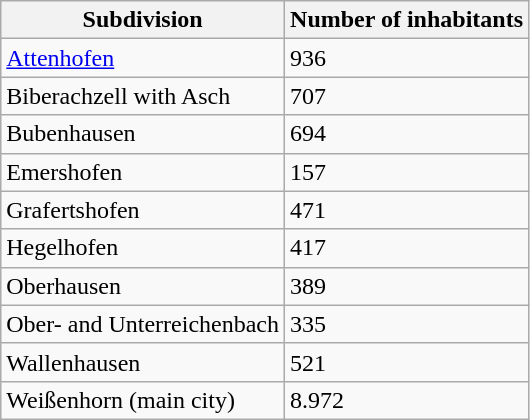<table class="wikitable sortable">
<tr>
<th>Subdivision</th>
<th>Number of inhabitants</th>
</tr>
<tr>
<td><a href='#'>Attenhofen</a></td>
<td>936</td>
</tr>
<tr>
<td>Biberachzell with Asch</td>
<td>707</td>
</tr>
<tr>
<td>Bubenhausen</td>
<td>694</td>
</tr>
<tr>
<td>Emershofen</td>
<td>157</td>
</tr>
<tr>
<td>Grafertshofen</td>
<td>471</td>
</tr>
<tr>
<td>Hegelhofen</td>
<td>417</td>
</tr>
<tr>
<td>Oberhausen</td>
<td>389</td>
</tr>
<tr>
<td>Ober- and Unterreichenbach</td>
<td>335</td>
</tr>
<tr>
<td>Wallenhausen</td>
<td>521</td>
</tr>
<tr>
<td>Weißenhorn (main city)</td>
<td>8.972</td>
</tr>
</table>
